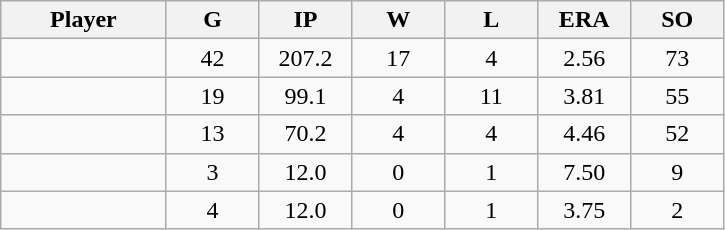<table class="wikitable sortable">
<tr>
<th bgcolor="#DDDDFF" width="16%">Player</th>
<th bgcolor="#DDDDFF" width="9%">G</th>
<th bgcolor="#DDDDFF" width="9%">IP</th>
<th bgcolor="#DDDDFF" width="9%">W</th>
<th bgcolor="#DDDDFF" width="9%">L</th>
<th bgcolor="#DDDDFF" width="9%">ERA</th>
<th bgcolor="#DDDDFF" width="9%">SO</th>
</tr>
<tr align="center">
<td></td>
<td>42</td>
<td>207.2</td>
<td>17</td>
<td>4</td>
<td>2.56</td>
<td>73</td>
</tr>
<tr align="center">
<td></td>
<td>19</td>
<td>99.1</td>
<td>4</td>
<td>11</td>
<td>3.81</td>
<td>55</td>
</tr>
<tr align="center">
<td></td>
<td>13</td>
<td>70.2</td>
<td>4</td>
<td>4</td>
<td>4.46</td>
<td>52</td>
</tr>
<tr align="center">
<td></td>
<td>3</td>
<td>12.0</td>
<td>0</td>
<td>1</td>
<td>7.50</td>
<td>9</td>
</tr>
<tr align="center">
<td></td>
<td>4</td>
<td>12.0</td>
<td>0</td>
<td>1</td>
<td>3.75</td>
<td>2</td>
</tr>
</table>
